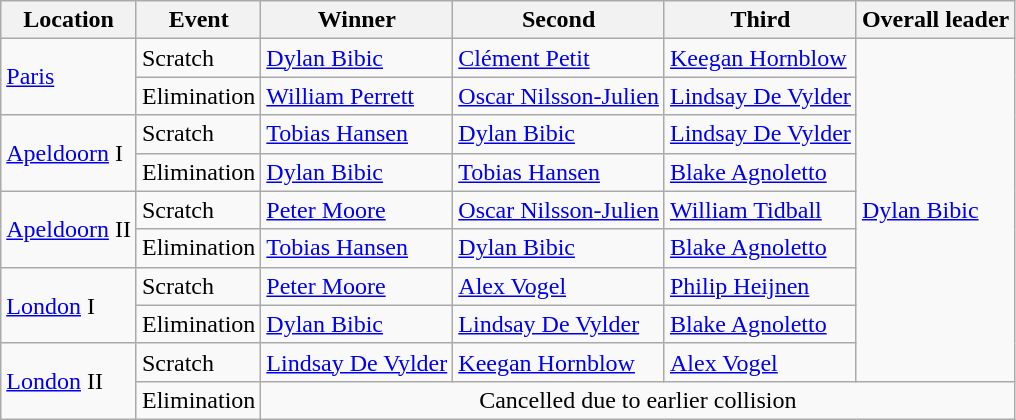<table class="wikitable">
<tr>
<th>Location</th>
<th>Event</th>
<th>Winner</th>
<th>Second</th>
<th>Third</th>
<th>Overall leader</th>
</tr>
<tr>
<td rowspan=2><a href='#'>Paris</a></td>
<td>Scratch</td>
<td> <a href='#'>Dylan Bibic</a></td>
<td> <a href='#'>Clément Petit</a></td>
<td> <a href='#'>Keegan Hornblow</a></td>
<td rowspan=9> <a href='#'>Dylan Bibic</a></td>
</tr>
<tr>
<td>Elimination</td>
<td> <a href='#'>William Perrett</a></td>
<td> <a href='#'>Oscar Nilsson-Julien</a></td>
<td> <a href='#'>Lindsay De Vylder</a></td>
</tr>
<tr>
<td rowspan=2><a href='#'>Apeldoorn</a> I</td>
<td>Scratch</td>
<td> <a href='#'>Tobias Hansen</a></td>
<td> <a href='#'>Dylan Bibic</a></td>
<td> <a href='#'>Lindsay De Vylder</a></td>
</tr>
<tr>
<td>Elimination</td>
<td> <a href='#'>Dylan Bibic</a></td>
<td> <a href='#'>Tobias Hansen</a></td>
<td> <a href='#'>Blake Agnoletto</a></td>
</tr>
<tr>
<td rowspan=2><a href='#'>Apeldoorn</a> II</td>
<td>Scratch</td>
<td> <a href='#'>Peter Moore</a></td>
<td> <a href='#'>Oscar Nilsson-Julien</a></td>
<td> <a href='#'>William Tidball</a></td>
</tr>
<tr>
<td>Elimination</td>
<td> <a href='#'>Tobias Hansen</a></td>
<td> <a href='#'>Dylan Bibic</a></td>
<td> <a href='#'>Blake Agnoletto</a></td>
</tr>
<tr>
<td rowspan=2><a href='#'>London</a> I</td>
<td>Scratch</td>
<td> <a href='#'>Peter Moore</a></td>
<td> <a href='#'>Alex Vogel</a></td>
<td> <a href='#'>Philip Heijnen</a></td>
</tr>
<tr>
<td>Elimination</td>
<td> <a href='#'>Dylan Bibic</a></td>
<td> <a href='#'>Lindsay De Vylder</a></td>
<td> <a href='#'>Blake Agnoletto</a></td>
</tr>
<tr>
<td rowspan=2><a href='#'>London</a> II</td>
<td>Scratch</td>
<td> <a href='#'>Lindsay De Vylder</a></td>
<td> <a href='#'>Keegan Hornblow</a></td>
<td> <a href='#'>Alex Vogel</a></td>
</tr>
<tr>
<td>Elimination</td>
<td colspan=4 align=center>Cancelled due to earlier collision</td>
</tr>
</table>
